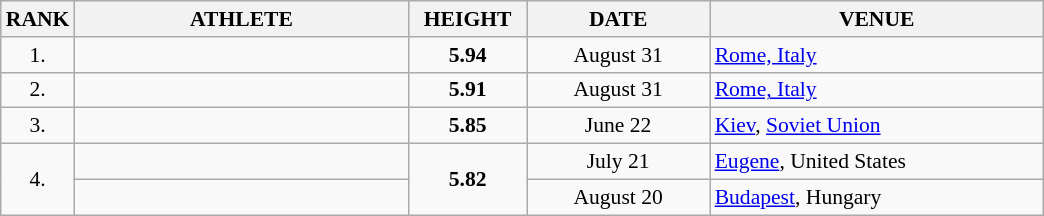<table class="wikitable" style="border-collapse: collapse; font-size: 90%;">
<tr>
<th>RANK</th>
<th align="center" style="width: 15em">ATHLETE</th>
<th align="center" style="width: 5em">HEIGHT</th>
<th align="center" style="width: 8em">DATE</th>
<th align="center" style="width: 15em">VENUE</th>
</tr>
<tr>
<td align="center">1.</td>
<td></td>
<td align="center"><strong>5.94</strong></td>
<td align="center">August 31</td>
<td><a href='#'>Rome, Italy</a></td>
</tr>
<tr>
<td align="center">2.</td>
<td></td>
<td align="center"><strong>5.91</strong></td>
<td align="center">August 31</td>
<td><a href='#'>Rome, Italy</a></td>
</tr>
<tr>
<td align="center">3.</td>
<td></td>
<td align="center"><strong>5.85</strong></td>
<td align="center">June 22</td>
<td><a href='#'>Kiev</a>, <a href='#'>Soviet Union</a></td>
</tr>
<tr>
<td rowspan=2 align="center">4.</td>
<td></td>
<td rowspan=2 align="center"><strong>5.82</strong></td>
<td align="center">July 21</td>
<td><a href='#'>Eugene</a>, United States</td>
</tr>
<tr>
<td></td>
<td align="center">August 20</td>
<td><a href='#'>Budapest</a>, Hungary</td>
</tr>
</table>
